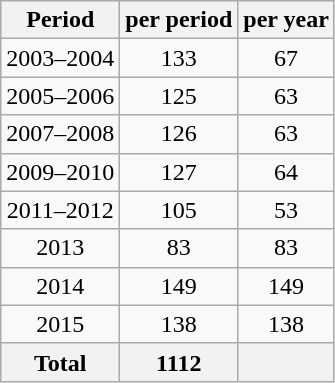<table class="wikitable sortable" style="text-align:center">
<tr>
<th>Period</th>
<th class="unsortable">per period</th>
<th>per year</th>
</tr>
<tr>
<td>2003–2004</td>
<td>133</td>
<td>67</td>
</tr>
<tr>
<td>2005–2006</td>
<td>125</td>
<td>63</td>
</tr>
<tr>
<td>2007–2008</td>
<td>126</td>
<td>63</td>
</tr>
<tr>
<td>2009–2010</td>
<td>127</td>
<td>64</td>
</tr>
<tr>
<td>2011–2012</td>
<td>105</td>
<td>53</td>
</tr>
<tr>
<td>2013</td>
<td>83</td>
<td>83</td>
</tr>
<tr>
<td>2014</td>
<td>149</td>
<td>149</td>
</tr>
<tr>
<td>2015</td>
<td>138</td>
<td>138</td>
</tr>
<tr>
<th>Total</th>
<th>1112</th>
<th></th>
</tr>
</table>
